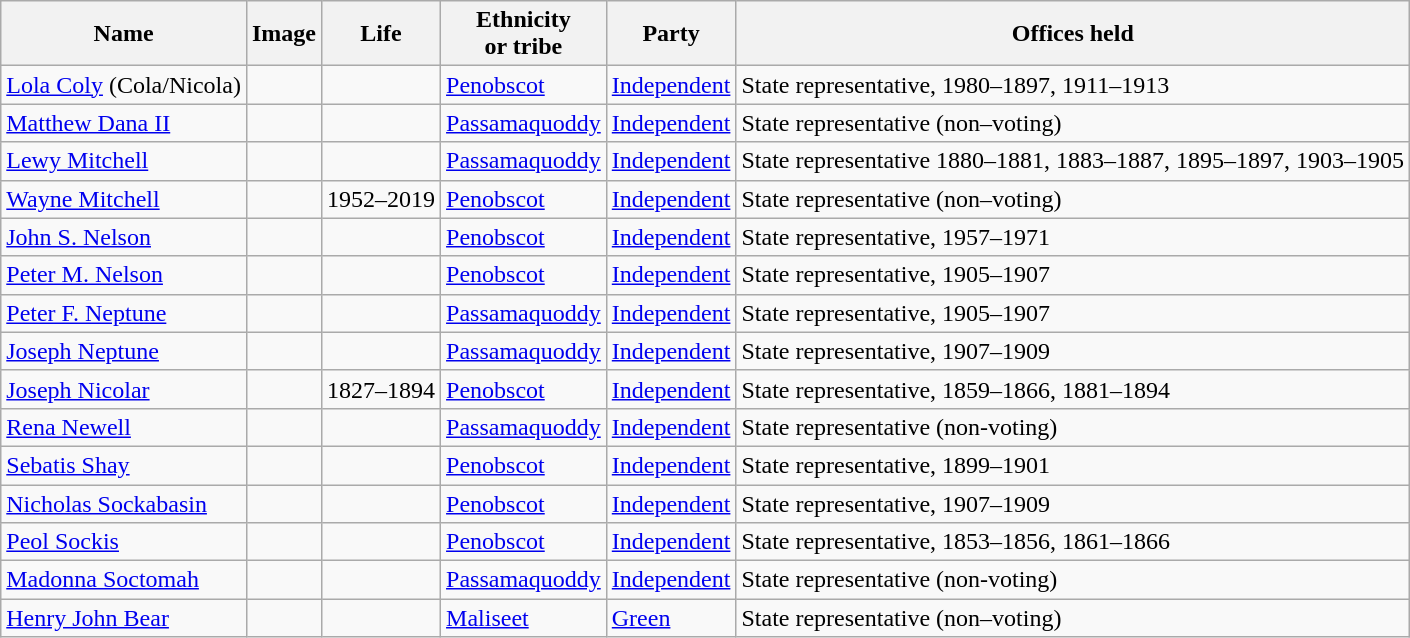<table class="wikitable">
<tr>
<th>Name</th>
<th>Image</th>
<th>Life</th>
<th>Ethnicity<br>or tribe</th>
<th>Party</th>
<th>Offices held</th>
</tr>
<tr>
<td style="white-space:nowrap;"><a href='#'>Lola Coly</a> (Cola/Nicola)</td>
<td></td>
<td></td>
<td><a href='#'>Penobscot</a></td>
<td><a href='#'>Independent</a></td>
<td>State representative, 1980–1897, 1911–1913</td>
</tr>
<tr>
<td style="white-space:nowrap;"><a href='#'>Matthew Dana II</a></td>
<td></td>
<td></td>
<td><a href='#'>Passamaquoddy</a></td>
<td><a href='#'>Independent</a></td>
<td>State representative (non–voting)</td>
</tr>
<tr>
<td style="white-space:nowrap;"><a href='#'>Lewy Mitchell</a></td>
<td></td>
<td></td>
<td><a href='#'>Passamaquoddy</a></td>
<td><a href='#'>Independent</a></td>
<td>State representative 1880–1881, 1883–1887, 1895–1897, 1903–1905</td>
</tr>
<tr>
<td style="white-space:nowrap;"><a href='#'>Wayne Mitchell</a></td>
<td></td>
<td>1952–2019</td>
<td><a href='#'>Penobscot</a></td>
<td><a href='#'>Independent</a></td>
<td>State representative (non–voting)</td>
</tr>
<tr>
<td style="white-space:nowrap;"><a href='#'>John S. Nelson</a></td>
<td></td>
<td></td>
<td><a href='#'>Penobscot</a></td>
<td><a href='#'>Independent</a></td>
<td>State representative, 1957–1971</td>
</tr>
<tr>
<td style="white-space:nowrap;"><a href='#'>Peter M. Nelson</a></td>
<td></td>
<td></td>
<td><a href='#'>Penobscot</a></td>
<td><a href='#'>Independent</a></td>
<td>State representative, 1905–1907</td>
</tr>
<tr>
<td style="white-space:nowrap;"><a href='#'>Peter F. Neptune</a></td>
<td></td>
<td></td>
<td><a href='#'>Passamaquoddy</a></td>
<td><a href='#'>Independent</a></td>
<td>State representative, 1905–1907</td>
</tr>
<tr>
<td style="white-space:nowrap;"><a href='#'>Joseph Neptune</a></td>
<td></td>
<td></td>
<td><a href='#'>Passamaquoddy</a></td>
<td><a href='#'>Independent</a></td>
<td>State representative, 1907–1909</td>
</tr>
<tr>
<td style="white-space:nowrap;"><a href='#'>Joseph Nicolar</a></td>
<td></td>
<td>1827–1894</td>
<td><a href='#'>Penobscot</a></td>
<td><a href='#'>Independent</a></td>
<td>State representative, 1859–1866, 1881–1894</td>
</tr>
<tr>
<td style="white-space:nowrap;"><a href='#'>Rena Newell</a></td>
<td></td>
<td></td>
<td><a href='#'>Passamaquoddy</a></td>
<td><a href='#'>Independent</a></td>
<td>State representative (non-voting)</td>
</tr>
<tr>
<td style="white-space:nowrap;"><a href='#'>Sebatis Shay</a></td>
<td></td>
<td></td>
<td><a href='#'>Penobscot</a></td>
<td><a href='#'>Independent</a></td>
<td>State representative, 1899–1901</td>
</tr>
<tr>
<td style="white-space:nowrap;"><a href='#'>Nicholas Sockabasin</a></td>
<td></td>
<td></td>
<td><a href='#'>Penobscot</a></td>
<td><a href='#'>Independent</a></td>
<td>State representative, 1907–1909</td>
</tr>
<tr>
<td style="white-space:nowrap;"><a href='#'>Peol Sockis</a></td>
<td></td>
<td></td>
<td><a href='#'>Penobscot</a></td>
<td><a href='#'>Independent</a></td>
<td>State representative, 1853–1856, 1861–1866</td>
</tr>
<tr>
<td style="white-space:nowrap;"><a href='#'>Madonna Soctomah</a></td>
<td></td>
<td></td>
<td><a href='#'>Passamaquoddy</a></td>
<td><a href='#'>Independent</a></td>
<td>State representative (non-voting)</td>
</tr>
<tr>
<td style="white-space:nowrap;"><a href='#'>Henry John Bear</a></td>
<td></td>
<td></td>
<td><a href='#'>Maliseet</a></td>
<td><a href='#'>Green</a></td>
<td>State representative (non–voting)</td>
</tr>
</table>
